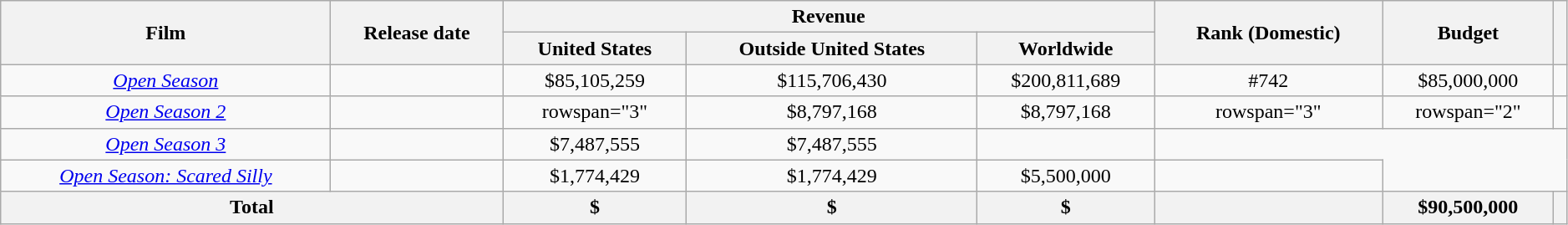<table class="wikitable" width=99% border="1" style="text-align: center;">
<tr>
<th rowspan="2">Film</th>
<th rowspan="2">Release date</th>
<th colspan="3">Revenue</th>
<th rowspan="2">Rank (Domestic)</th>
<th rowspan="2">Budget</th>
<th rowspan="2"></th>
</tr>
<tr>
<th>United States</th>
<th>Outside United States</th>
<th>Worldwide</th>
</tr>
<tr>
<td><em><a href='#'>Open Season</a></em></td>
<td></td>
<td>$85,105,259</td>
<td>$115,706,430</td>
<td>$200,811,689</td>
<td align="center">#742</td>
<td align="center">$85,000,000</td>
<td align="center"></td>
</tr>
<tr>
<td><em><a href='#'>Open Season 2</a></em></td>
<td></td>
<td>rowspan="3" </td>
<td>$8,797,168</td>
<td>$8,797,168</td>
<td>rowspan="3" </td>
<td>rowspan="2" </td>
<td align="center"></td>
</tr>
<tr>
<td><em><a href='#'>Open Season 3</a></em></td>
<td></td>
<td>$7,487,555</td>
<td>$7,487,555</td>
<td align="center"></td>
</tr>
<tr>
<td><em><a href='#'>Open Season: Scared Silly</a></em></td>
<td></td>
<td>$1,774,429</td>
<td>$1,774,429</td>
<td align="center">$5,500,000</td>
<td align="center"></td>
</tr>
<tr>
<th colspan=2>Total</th>
<th>$</th>
<th>$</th>
<th>$</th>
<th></th>
<th>$90,500,000</th>
<th></th>
</tr>
</table>
